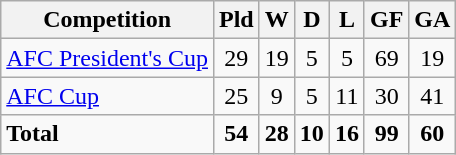<table class="wikitable">
<tr>
<th>Competition</th>
<th>Pld</th>
<th>W</th>
<th>D</th>
<th>L</th>
<th>GF</th>
<th>GA</th>
</tr>
<tr>
<td><a href='#'>AFC President's Cup</a></td>
<td style="text-align:center;">29</td>
<td style="text-align:center;">19</td>
<td style="text-align:center;">5</td>
<td style="text-align:center;">5</td>
<td style="text-align:center;">69</td>
<td style="text-align:center;">19</td>
</tr>
<tr>
<td><a href='#'>AFC Cup</a></td>
<td style="text-align:center;">25</td>
<td style="text-align:center;">9</td>
<td style="text-align:center;">5</td>
<td style="text-align:center;">11</td>
<td style="text-align:center;">30</td>
<td style="text-align:center;">41</td>
</tr>
<tr>
<td><strong>Total</strong></td>
<td style="text-align:center;"><strong>54</strong></td>
<td style="text-align:center;"><strong>28</strong></td>
<td style="text-align:center;"><strong>10</strong></td>
<td style="text-align:center;"><strong>16</strong></td>
<td style="text-align:center;"><strong>99</strong></td>
<td style="text-align:center;"><strong>60</strong></td>
</tr>
</table>
